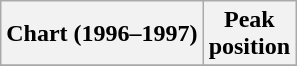<table class="wikitable sortable">
<tr>
<th align="left">Chart (1996–1997)</th>
<th align="center">Peak<br>position</th>
</tr>
<tr>
</tr>
</table>
